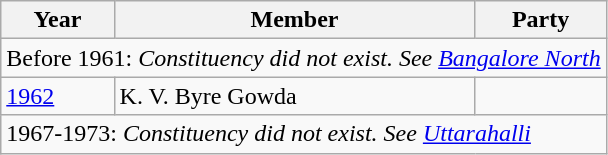<table class="wikitable sortable">
<tr>
<th>Year</th>
<th>Member</th>
<th colspan=2>Party</th>
</tr>
<tr>
<td colspan=4>Before 1961: <em>Constituency did not exist. See <a href='#'>Bangalore North</a></em></td>
</tr>
<tr>
<td><a href='#'>1962</a></td>
<td>K. V. Byre Gowda</td>
<td></td>
</tr>
<tr>
<td colspan=4>1967-1973: <em>Constituency did not exist. See <a href='#'>Uttarahalli</a></em></td>
</tr>
</table>
